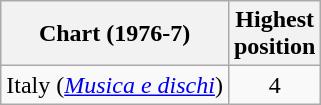<table class="wikitable">
<tr>
<th>Chart (1976-7)</th>
<th>Highest<br>position</th>
</tr>
<tr>
<td>Italy (<em><a href='#'>Musica e dischi</a></em>)</td>
<td style="text-align:center">4</td>
</tr>
</table>
